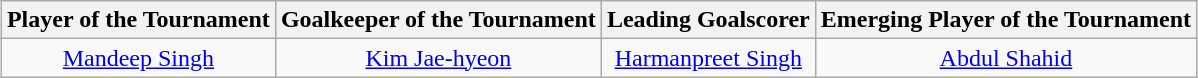<table class=wikitable style="margin:auto; text-align:center">
<tr>
<th>Player of the Tournament</th>
<th>Goalkeeper of the Tournament</th>
<th>Leading Goalscorer</th>
<th>Emerging Player of the Tournament</th>
</tr>
<tr>
<td> <a href='#'>Mandeep Singh</a></td>
<td> <a href='#'>Kim Jae-hyeon</a></td>
<td> <a href='#'>Harmanpreet Singh</a></td>
<td> <a href='#'>Abdul Shahid</a></td>
</tr>
</table>
